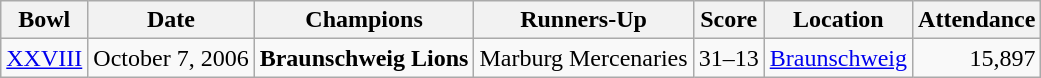<table class="wikitable">
<tr>
<th>Bowl</th>
<th>Date</th>
<th>Champions</th>
<th>Runners-Up</th>
<th>Score</th>
<th>Location</th>
<th>Attendance</th>
</tr>
<tr>
<td><a href='#'>XXVIII</a></td>
<td>October 7, 2006</td>
<td><strong>Braunschweig Lions</strong></td>
<td>Marburg Mercenaries</td>
<td>31–13</td>
<td><a href='#'>Braunschweig</a></td>
<td style="text-align:right">15,897</td>
</tr>
</table>
